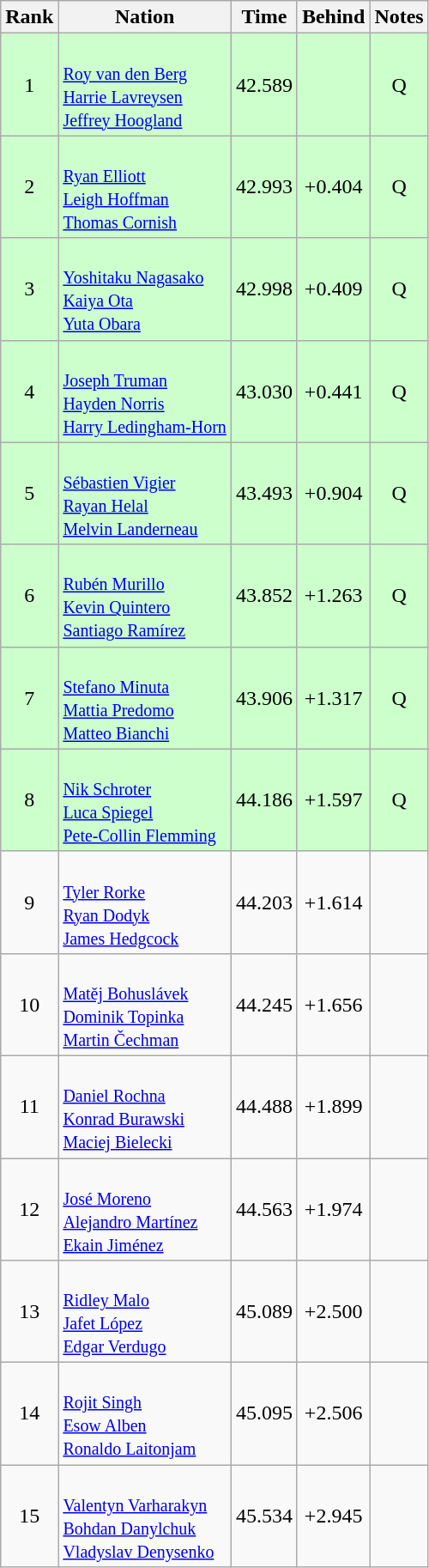<table class="wikitable sortable" style="text-align:center">
<tr>
<th>Rank</th>
<th>Nation</th>
<th>Time</th>
<th>Behind</th>
<th>Notes</th>
</tr>
<tr bgcolor=ccffcc>
<td>1</td>
<td align=left><br><small><a href='#'>Roy van den Berg</a><br><a href='#'>Harrie Lavreysen</a><br><a href='#'>Jeffrey Hoogland</a></small></td>
<td>42.589</td>
<td></td>
<td>Q</td>
</tr>
<tr bgcolor=ccffcc>
<td>2</td>
<td align=left><br><small><a href='#'>Ryan Elliott</a><br><a href='#'>Leigh Hoffman</a><br><a href='#'>Thomas Cornish</a></small></td>
<td>42.993</td>
<td>+0.404</td>
<td>Q</td>
</tr>
<tr bgcolor=ccffcc>
<td>3</td>
<td align=left><br><small><a href='#'>Yoshitaku Nagasako</a><br><a href='#'>Kaiya Ota</a><br><a href='#'>Yuta Obara</a></small></td>
<td>42.998</td>
<td>+0.409</td>
<td>Q</td>
</tr>
<tr bgcolor=ccffcc>
<td>4</td>
<td align=left><br><small><a href='#'>Joseph Truman</a><br><a href='#'>Hayden Norris</a><br><a href='#'>Harry Ledingham-Horn</a></small></td>
<td>43.030</td>
<td>+0.441</td>
<td>Q</td>
</tr>
<tr bgcolor=ccffcc>
<td>5</td>
<td align=left><br><small><a href='#'>Sébastien Vigier</a><br><a href='#'>Rayan Helal</a><br><a href='#'>Melvin Landerneau</a></small></td>
<td>43.493</td>
<td>+0.904</td>
<td>Q</td>
</tr>
<tr bgcolor=ccffcc>
<td>6</td>
<td align=left><br><small><a href='#'>Rubén Murillo</a><br><a href='#'>Kevin Quintero</a><br><a href='#'>Santiago Ramírez</a></small></td>
<td>43.852</td>
<td>+1.263</td>
<td>Q</td>
</tr>
<tr bgcolor=ccffcc>
<td>7</td>
<td align=left><br><small><a href='#'>Stefano Minuta</a><br><a href='#'>Mattia Predomo</a><br><a href='#'>Matteo Bianchi</a></small></td>
<td>43.906</td>
<td>+1.317</td>
<td>Q</td>
</tr>
<tr bgcolor=ccffcc>
<td>8</td>
<td align=left><br><small><a href='#'>Nik Schroter</a><br><a href='#'>Luca Spiegel</a><br><a href='#'>Pete-Collin Flemming</a></small></td>
<td>44.186</td>
<td>+1.597</td>
<td>Q</td>
</tr>
<tr>
<td>9</td>
<td align=left><br><small><a href='#'>Tyler Rorke</a><br><a href='#'>Ryan Dodyk</a><br><a href='#'>James Hedgcock</a></small></td>
<td>44.203</td>
<td>+1.614</td>
<td></td>
</tr>
<tr>
<td>10</td>
<td align=left><br><small><a href='#'>Matěj Bohuslávek</a><br><a href='#'>Dominik Topinka</a><br><a href='#'>Martin Čechman</a></small></td>
<td>44.245</td>
<td>+1.656</td>
<td></td>
</tr>
<tr>
<td>11</td>
<td align=left><br><small><a href='#'>Daniel Rochna</a><br><a href='#'>Konrad Burawski</a><br><a href='#'>Maciej Bielecki</a></small></td>
<td>44.488</td>
<td>+1.899</td>
<td></td>
</tr>
<tr>
<td>12</td>
<td align=left><br><small><a href='#'>José Moreno</a><br><a href='#'>Alejandro Martínez</a><br><a href='#'>Ekain Jiménez</a></small></td>
<td>44.563</td>
<td>+1.974</td>
<td></td>
</tr>
<tr>
<td>13</td>
<td align=left><br><small><a href='#'>Ridley Malo</a><br><a href='#'>Jafet López</a><br><a href='#'>Edgar Verdugo</a></small></td>
<td>45.089</td>
<td>+2.500</td>
<td></td>
</tr>
<tr>
<td>14</td>
<td align=left><br><small><a href='#'>Rojit Singh</a><br><a href='#'>Esow Alben</a><br><a href='#'>Ronaldo Laitonjam</a></small></td>
<td>45.095</td>
<td>+2.506</td>
<td></td>
</tr>
<tr>
<td>15</td>
<td align=left><br><small><a href='#'>Valentyn Varharakyn</a><br><a href='#'>Bohdan Danylchuk</a><br><a href='#'>Vladyslav Denysenko</a></small></td>
<td>45.534</td>
<td>+2.945</td>
<td></td>
</tr>
</table>
